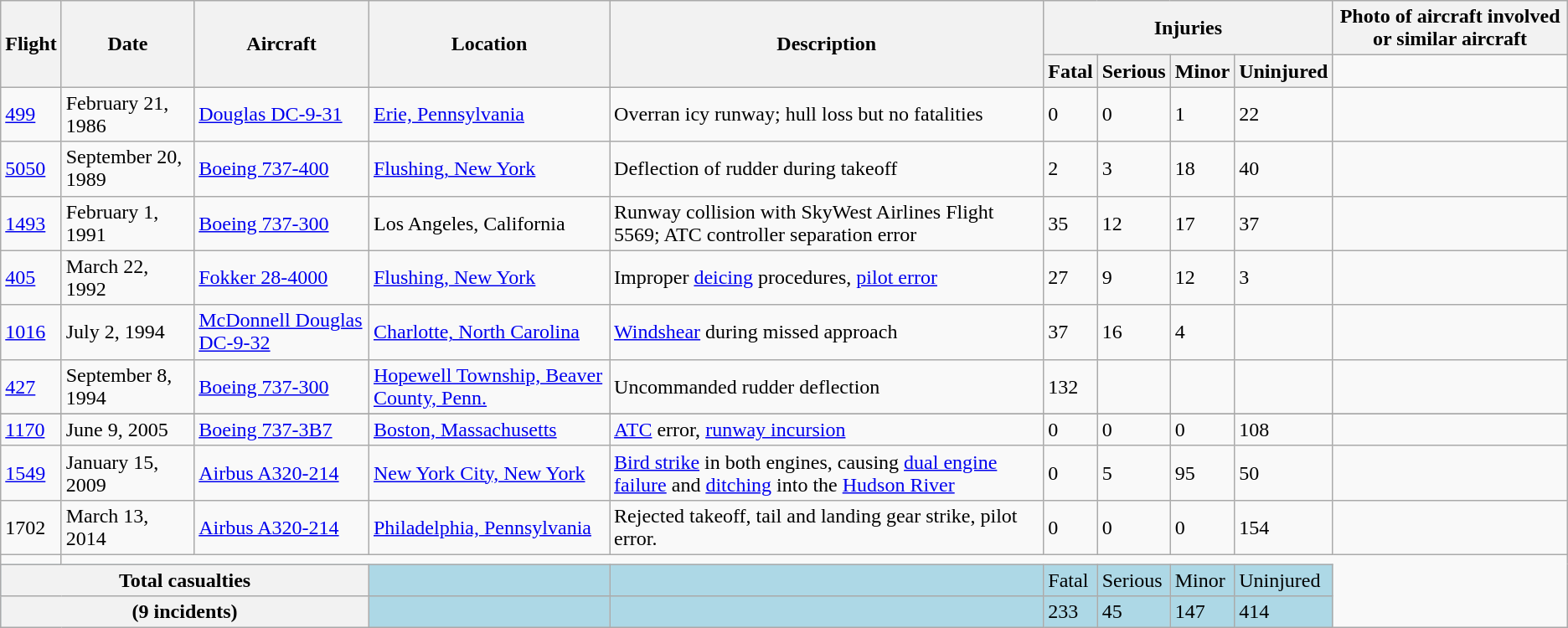<table class="collapsible wikitable toccolours">
<tr>
<th rowspan="2">Flight</th>
<th rowspan="2">Date</th>
<th rowspan="2">Aircraft</th>
<th rowspan="2">Location</th>
<th rowspan="2">Description</th>
<th colspan="4">Injuries</th>
<th colspan-"10">Photo of aircraft involved or similar aircraft</th>
</tr>
<tr>
<th>Fatal</th>
<th>Serious</th>
<th>Minor</th>
<th>Uninjured</th>
</tr>
<tr>
<td><a href='#'>499</a></td>
<td>February 21, 1986</td>
<td><a href='#'>Douglas DC-9-31</a></td>
<td><a href='#'>Erie, Pennsylvania</a></td>
<td>Overran icy runway; hull loss but no fatalities</td>
<td>0</td>
<td>0</td>
<td>1</td>
<td>22</td>
<td></td>
</tr>
<tr>
<td><a href='#'>5050</a></td>
<td>September 20, 1989</td>
<td><a href='#'>Boeing 737-400</a></td>
<td><a href='#'>Flushing, New York</a></td>
<td>Deflection of rudder during takeoff</td>
<td>2</td>
<td>3</td>
<td>18</td>
<td>40</td>
<td></td>
</tr>
<tr>
<td><a href='#'>1493</a></td>
<td>February 1, 1991</td>
<td><a href='#'>Boeing 737-300</a></td>
<td>Los Angeles, California</td>
<td>Runway collision with SkyWest Airlines Flight 5569; ATC controller separation error</td>
<td>35</td>
<td>12</td>
<td>17</td>
<td>37</td>
<td></td>
</tr>
<tr>
<td><a href='#'>405</a></td>
<td>March 22, 1992</td>
<td><a href='#'>Fokker 28-4000</a></td>
<td><a href='#'>Flushing, New York</a></td>
<td>Improper <a href='#'>deicing</a> procedures, <a href='#'>pilot error</a></td>
<td>27</td>
<td>9</td>
<td>12</td>
<td>3</td>
<td></td>
</tr>
<tr>
<td><a href='#'>1016</a></td>
<td>July 2, 1994</td>
<td><a href='#'>McDonnell Douglas DC-9-32</a></td>
<td><a href='#'>Charlotte, North Carolina</a></td>
<td><a href='#'>Windshear</a> during missed approach</td>
<td>37</td>
<td>16</td>
<td>4</td>
<td></td>
<td></td>
</tr>
<tr>
<td><a href='#'>427</a></td>
<td>September 8, 1994</td>
<td><a href='#'>Boeing 737-300</a></td>
<td><a href='#'>Hopewell Township, Beaver County, Penn.</a></td>
<td>Uncommanded rudder deflection</td>
<td>132</td>
<td></td>
<td></td>
<td></td>
<td></td>
</tr>
<tr>
</tr>
<tr>
<td><a href='#'>1170</a></td>
<td>June 9, 2005</td>
<td><a href='#'>Boeing 737-3B7</a></td>
<td><a href='#'>Boston, Massachusetts</a></td>
<td><a href='#'>ATC</a> error, <a href='#'>runway incursion</a></td>
<td>0</td>
<td>0</td>
<td>0</td>
<td>108</td>
<td></td>
</tr>
<tr>
<td><a href='#'>1549</a></td>
<td>January 15, 2009</td>
<td><a href='#'>Airbus A320-214</a></td>
<td><a href='#'>New York City, New York</a></td>
<td><a href='#'>Bird strike</a> in both engines, causing <a href='#'>dual engine failure</a> and <a href='#'>ditching</a> into the <a href='#'>Hudson River</a></td>
<td>0</td>
<td>5</td>
<td>95</td>
<td>50</td>
<td></td>
</tr>
<tr>
<td>1702</td>
<td>March 13, 2014</td>
<td><a href='#'>Airbus A320-214</a></td>
<td><a href='#'>Philadelphia, Pennsylvania</a></td>
<td>Rejected takeoff, tail and landing gear strike, pilot error.</td>
<td>0</td>
<td>0</td>
<td>0</td>
<td>154</td>
<td></td>
</tr>
<tr>
<td></td>
</tr>
<tr style="background:lightblue;">
<th colspan="3"><strong>Total casualties</strong></th>
<td></td>
<td></td>
<td>Fatal</td>
<td>Serious</td>
<td>Minor</td>
<td>Uninjured</td>
</tr>
<tr style="background:lightblue;">
<th colspan="3">(9 incidents)</th>
<td></td>
<td></td>
<td>233</td>
<td>45</td>
<td>147</td>
<td>414</td>
</tr>
</table>
